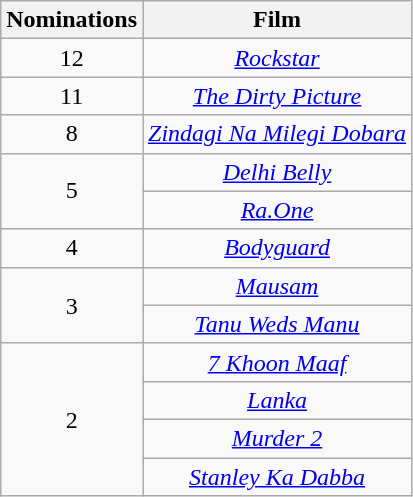<table class="wikitable" rowspan="2" style="text-align:center;">
<tr>
<th scope="col" style="width:55px;">Nominations</th>
<th scope="col" style="text-align:center;">Film</th>
</tr>
<tr>
<td>12</td>
<td><em><a href='#'>Rockstar</a></em></td>
</tr>
<tr>
<td>11</td>
<td><em><a href='#'>The Dirty Picture</a></em></td>
</tr>
<tr>
<td>8</td>
<td><em><a href='#'>Zindagi Na Milegi Dobara</a></em></td>
</tr>
<tr>
<td rowspan="2">5</td>
<td><em><a href='#'>Delhi Belly</a></em></td>
</tr>
<tr>
<td><em><a href='#'>Ra.One</a></em></td>
</tr>
<tr>
<td>4</td>
<td><em><a href='#'>Bodyguard</a></em></td>
</tr>
<tr>
<td rowspan="2">3</td>
<td><em><a href='#'>Mausam</a></em></td>
</tr>
<tr>
<td><em><a href='#'>Tanu Weds Manu</a></em></td>
</tr>
<tr>
<td rowspan="4">2</td>
<td><em><a href='#'>7 Khoon Maaf</a></em></td>
</tr>
<tr>
<td><em><a href='#'>Lanka</a></em></td>
</tr>
<tr>
<td><em><a href='#'>Murder 2</a></em></td>
</tr>
<tr>
<td><em><a href='#'>Stanley Ka Dabba</a></em></td>
</tr>
</table>
